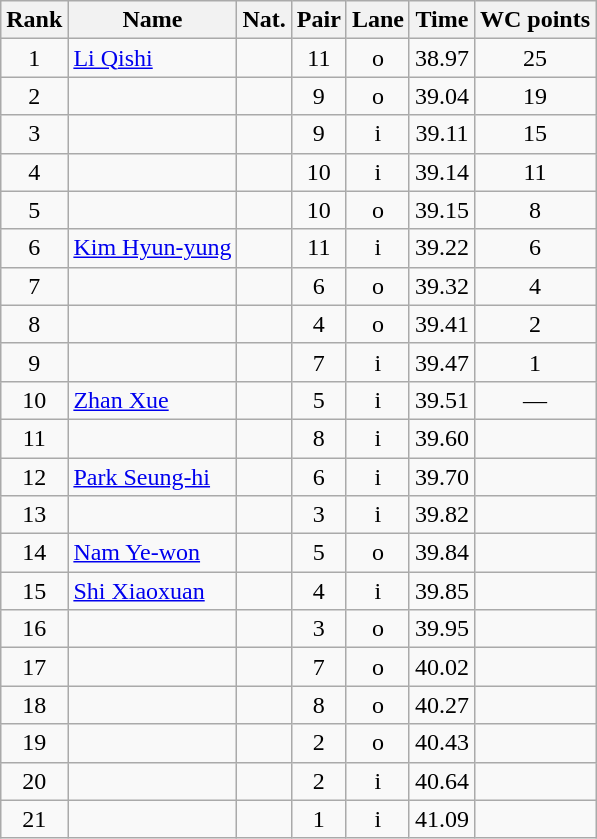<table class="wikitable sortable" style="text-align:center">
<tr>
<th>Rank</th>
<th>Name</th>
<th>Nat.</th>
<th>Pair</th>
<th>Lane</th>
<th>Time</th>
<th>WC points</th>
</tr>
<tr>
<td>1</td>
<td align=left><a href='#'>Li Qishi</a></td>
<td></td>
<td>11</td>
<td>o</td>
<td>38.97</td>
<td>25</td>
</tr>
<tr>
<td>2</td>
<td align=left></td>
<td></td>
<td>9</td>
<td>o</td>
<td>39.04</td>
<td>19</td>
</tr>
<tr>
<td>3</td>
<td align=left></td>
<td></td>
<td>9</td>
<td>i</td>
<td>39.11</td>
<td>15</td>
</tr>
<tr>
<td>4</td>
<td align=left></td>
<td></td>
<td>10</td>
<td>i</td>
<td>39.14</td>
<td>11</td>
</tr>
<tr>
<td>5</td>
<td align=left></td>
<td></td>
<td>10</td>
<td>o</td>
<td>39.15</td>
<td>8</td>
</tr>
<tr>
<td>6</td>
<td align=left><a href='#'>Kim Hyun-yung</a></td>
<td></td>
<td>11</td>
<td>i</td>
<td>39.22</td>
<td>6</td>
</tr>
<tr>
<td>7</td>
<td align=left></td>
<td></td>
<td>6</td>
<td>o</td>
<td>39.32</td>
<td>4</td>
</tr>
<tr>
<td>8</td>
<td align=left></td>
<td></td>
<td>4</td>
<td>o</td>
<td>39.41</td>
<td>2</td>
</tr>
<tr>
<td>9</td>
<td align=left></td>
<td></td>
<td>7</td>
<td>i</td>
<td>39.47</td>
<td>1</td>
</tr>
<tr>
<td>10</td>
<td align=left><a href='#'>Zhan Xue</a></td>
<td></td>
<td>5</td>
<td>i</td>
<td>39.51</td>
<td>—</td>
</tr>
<tr>
<td>11</td>
<td align=left></td>
<td></td>
<td>8</td>
<td>i</td>
<td>39.60</td>
<td></td>
</tr>
<tr>
<td>12</td>
<td align=left><a href='#'>Park Seung-hi</a></td>
<td></td>
<td>6</td>
<td>i</td>
<td>39.70</td>
<td></td>
</tr>
<tr>
<td>13</td>
<td align=left></td>
<td></td>
<td>3</td>
<td>i</td>
<td>39.82</td>
<td></td>
</tr>
<tr>
<td>14</td>
<td align=left><a href='#'>Nam Ye-won</a></td>
<td></td>
<td>5</td>
<td>o</td>
<td>39.84</td>
<td></td>
</tr>
<tr>
<td>15</td>
<td align=left><a href='#'>Shi Xiaoxuan</a></td>
<td></td>
<td>4</td>
<td>i</td>
<td>39.85</td>
<td></td>
</tr>
<tr>
<td>16</td>
<td align=left></td>
<td></td>
<td>3</td>
<td>o</td>
<td>39.95</td>
<td></td>
</tr>
<tr>
<td>17</td>
<td align=left></td>
<td></td>
<td>7</td>
<td>o</td>
<td>40.02</td>
<td></td>
</tr>
<tr>
<td>18</td>
<td align=left></td>
<td></td>
<td>8</td>
<td>o</td>
<td>40.27</td>
<td></td>
</tr>
<tr>
<td>19</td>
<td align=left></td>
<td></td>
<td>2</td>
<td>o</td>
<td>40.43</td>
<td></td>
</tr>
<tr>
<td>20</td>
<td align=left></td>
<td></td>
<td>2</td>
<td>i</td>
<td>40.64</td>
<td></td>
</tr>
<tr>
<td>21</td>
<td align=left></td>
<td></td>
<td>1</td>
<td>i</td>
<td>41.09</td>
<td></td>
</tr>
</table>
